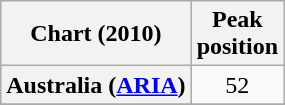<table class="wikitable sortable plainrowheaders">
<tr>
<th scope="col">Chart (2010)</th>
<th scope="col">Peak<br>position</th>
</tr>
<tr>
<th scope="row">Australia (<a href='#'>ARIA</a>)</th>
<td style="text-align:center;">52</td>
</tr>
<tr>
</tr>
<tr>
</tr>
<tr>
</tr>
<tr>
</tr>
<tr>
</tr>
<tr>
</tr>
<tr>
</tr>
</table>
